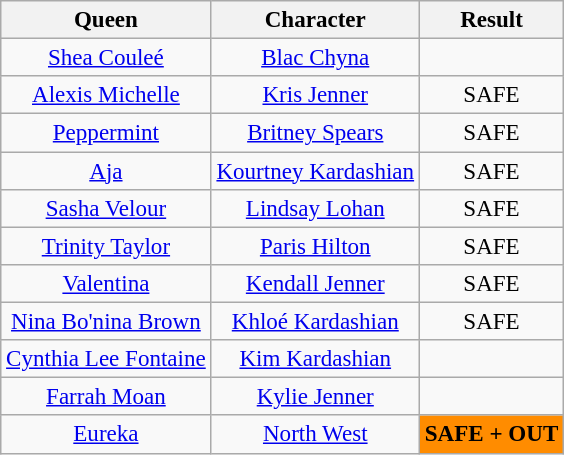<table class="wikitable" style="text-align:center;font-size:96%">
<tr>
<th>Queen</th>
<th>Character</th>
<th>Result</th>
</tr>
<tr>
<td><a href='#'>Shea Couleé</a></td>
<td><a href='#'>Blac Chyna</a></td>
<td></td>
</tr>
<tr>
<td><a href='#'>Alexis Michelle</a></td>
<td><a href='#'>Kris Jenner</a></td>
<td>SAFE</td>
</tr>
<tr>
<td><a href='#'>Peppermint</a></td>
<td><a href='#'>Britney Spears</a></td>
<td>SAFE</td>
</tr>
<tr>
<td><a href='#'>Aja</a></td>
<td><a href='#'>Kourtney Kardashian</a></td>
<td>SAFE</td>
</tr>
<tr>
<td><a href='#'>Sasha Velour</a></td>
<td><a href='#'>Lindsay Lohan</a></td>
<td>SAFE</td>
</tr>
<tr>
<td><a href='#'>Trinity Taylor</a></td>
<td><a href='#'>Paris Hilton</a></td>
<td>SAFE</td>
</tr>
<tr>
<td><a href='#'>Valentina</a></td>
<td><a href='#'>Kendall Jenner</a></td>
<td>SAFE</td>
</tr>
<tr>
<td><a href='#'>Nina Bo'nina Brown</a></td>
<td><a href='#'>Khloé Kardashian</a></td>
<td>SAFE</td>
</tr>
<tr>
<td><a href='#'>Cynthia Lee Fontaine</a></td>
<td><a href='#'>Kim Kardashian</a></td>
<td></td>
</tr>
<tr>
<td><a href='#'>Farrah Moan</a></td>
<td><a href='#'>Kylie Jenner</a></td>
<td></td>
</tr>
<tr>
<td><a href='#'>Eureka</a></td>
<td><a href='#'>North West</a></td>
<td style="background:#ff8c00;"><strong>SAFE + OUT</strong></td>
</tr>
</table>
